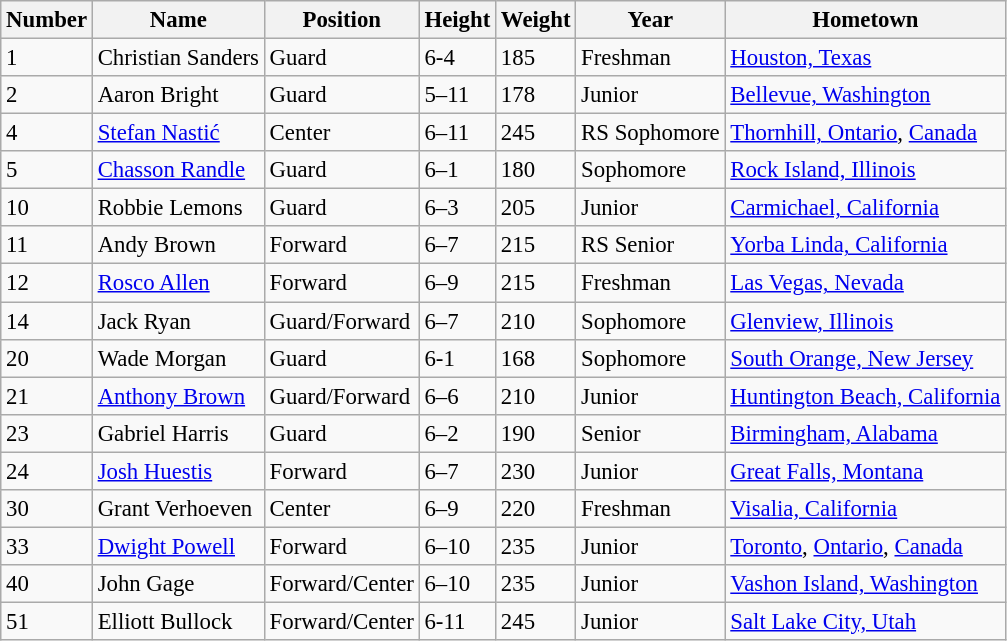<table class="wikitable" style="font-size: 95%;">
<tr>
<th>Number</th>
<th>Name</th>
<th>Position</th>
<th>Height</th>
<th>Weight</th>
<th>Year</th>
<th>Hometown</th>
</tr>
<tr>
<td>1</td>
<td>Christian Sanders</td>
<td>Guard</td>
<td>6-4</td>
<td>185</td>
<td>Freshman</td>
<td><a href='#'>Houston, Texas</a></td>
</tr>
<tr>
<td>2</td>
<td>Aaron Bright</td>
<td>Guard</td>
<td>5–11</td>
<td>178</td>
<td>Junior</td>
<td><a href='#'>Bellevue, Washington</a></td>
</tr>
<tr>
<td>4</td>
<td><a href='#'>Stefan Nastić</a></td>
<td>Center</td>
<td>6–11</td>
<td>245</td>
<td>RS Sophomore</td>
<td><a href='#'>Thornhill, Ontario</a>, <a href='#'>Canada</a></td>
</tr>
<tr>
<td>5</td>
<td><a href='#'>Chasson Randle</a></td>
<td>Guard</td>
<td>6–1</td>
<td>180</td>
<td>Sophomore</td>
<td><a href='#'>Rock Island, Illinois</a></td>
</tr>
<tr>
<td>10</td>
<td>Robbie Lemons</td>
<td>Guard</td>
<td>6–3</td>
<td>205</td>
<td>Junior</td>
<td><a href='#'>Carmichael, California</a></td>
</tr>
<tr>
<td>11</td>
<td>Andy Brown</td>
<td>Forward</td>
<td>6–7</td>
<td>215</td>
<td>RS Senior</td>
<td><a href='#'>Yorba Linda, California</a></td>
</tr>
<tr>
<td>12</td>
<td><a href='#'>Rosco Allen</a></td>
<td>Forward</td>
<td>6–9</td>
<td>215</td>
<td>Freshman</td>
<td><a href='#'>Las Vegas, Nevada</a></td>
</tr>
<tr>
<td>14</td>
<td>Jack Ryan</td>
<td>Guard/Forward</td>
<td>6–7</td>
<td>210</td>
<td>Sophomore</td>
<td><a href='#'>Glenview, Illinois</a></td>
</tr>
<tr>
<td>20</td>
<td>Wade Morgan</td>
<td>Guard</td>
<td>6-1</td>
<td>168</td>
<td>Sophomore</td>
<td><a href='#'>South Orange, New Jersey</a></td>
</tr>
<tr>
<td>21</td>
<td><a href='#'>Anthony Brown</a></td>
<td>Guard/Forward</td>
<td>6–6</td>
<td>210</td>
<td>Junior</td>
<td><a href='#'>Huntington Beach, California</a></td>
</tr>
<tr>
<td>23</td>
<td>Gabriel Harris</td>
<td>Guard</td>
<td>6–2</td>
<td>190</td>
<td>Senior</td>
<td><a href='#'>Birmingham, Alabama</a></td>
</tr>
<tr>
<td>24</td>
<td><a href='#'>Josh Huestis</a></td>
<td>Forward</td>
<td>6–7</td>
<td>230</td>
<td>Junior</td>
<td><a href='#'>Great Falls, Montana</a></td>
</tr>
<tr>
<td>30</td>
<td>Grant Verhoeven</td>
<td>Center</td>
<td>6–9</td>
<td>220</td>
<td>Freshman</td>
<td><a href='#'>Visalia, California</a></td>
</tr>
<tr>
<td>33</td>
<td><a href='#'>Dwight Powell</a></td>
<td>Forward</td>
<td>6–10</td>
<td>235</td>
<td>Junior</td>
<td><a href='#'>Toronto</a>, <a href='#'>Ontario</a>, <a href='#'>Canada</a></td>
</tr>
<tr>
<td>40</td>
<td>John Gage</td>
<td>Forward/Center</td>
<td>6–10</td>
<td>235</td>
<td>Junior</td>
<td><a href='#'>Vashon Island, Washington</a></td>
</tr>
<tr>
<td>51</td>
<td>Elliott Bullock</td>
<td>Forward/Center</td>
<td>6-11</td>
<td>245</td>
<td>Junior</td>
<td><a href='#'>Salt Lake City, Utah</a></td>
</tr>
</table>
